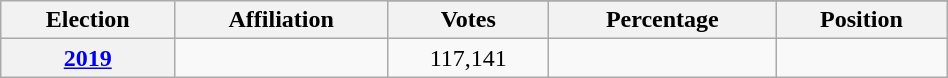<table class=wikitable width=50%>
<tr>
<th rowspan=2>Election</th>
<th rowspan=2>Affiliation</th>
</tr>
<tr>
<th>Votes</th>
<th>Percentage</th>
<th>Position</th>
</tr>
<tr align=center>
<th><a href='#'>2019</a></th>
<td></td>
<td>117,141</td>
<td></td>
<td></td>
</tr>
</table>
